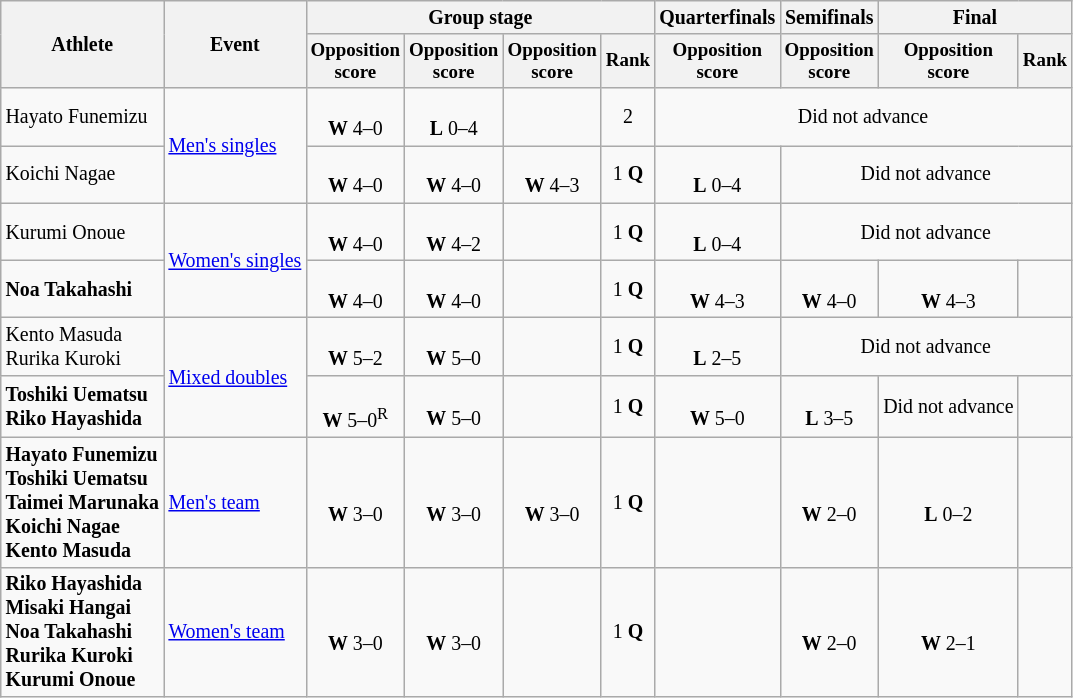<table class=wikitable style=font-size:83%;text-align:center>
<tr>
<th rowspan=2>Athlete</th>
<th rowspan=2>Event</th>
<th colspan=4>Group stage</th>
<th>Quarterfinals</th>
<th>Semifinals</th>
<th colspan=2>Final</th>
</tr>
<tr style="font-size:95%">
<th>Opposition<br> score</th>
<th>Opposition<br> score</th>
<th>Opposition<br> score</th>
<th>Rank</th>
<th>Opposition<br> score</th>
<th>Opposition<br> score</th>
<th>Opposition<br> score</th>
<th>Rank</th>
</tr>
<tr>
<td style="text-align:left">Hayato Funemizu</td>
<td style="text-align:left" rowspan=2><a href='#'>Men's singles</a></td>
<td><br><strong>W</strong> 4–0</td>
<td><br><strong>L</strong> 0–4</td>
<td></td>
<td>2</td>
<td colspan=4>Did not advance</td>
</tr>
<tr>
<td style="text-align:left">Koichi Nagae</td>
<td><br><strong>W</strong> 4–0</td>
<td><br><strong>W</strong> 4–0</td>
<td><br><strong>W</strong> 4–3</td>
<td>1 <strong>Q</strong></td>
<td><br><strong>L</strong> 0–4</td>
<td colspan=3>Did not advance</td>
</tr>
<tr>
<td style="text-align:left">Kurumi Onoue</td>
<td style="text-align:left" rowspan=2><a href='#'>Women's singles</a></td>
<td><br><strong>W</strong> 4–0</td>
<td><br><strong>W</strong> 4–2</td>
<td></td>
<td>1 <strong>Q</strong></td>
<td><br><strong>L</strong> 0–4</td>
<td colspan=3>Did not advance</td>
</tr>
<tr>
<td style="text-align:left"><strong>Noa Takahashi</strong></td>
<td><br><strong>W</strong> 4–0</td>
<td><br><strong>W</strong> 4–0</td>
<td></td>
<td>1 <strong>Q</strong></td>
<td><br><strong>W</strong> 4–3</td>
<td><br><strong>W</strong> 4–0</td>
<td><br><strong>W</strong> 4–3</td>
<td></td>
</tr>
<tr>
<td style="text-align:left">Kento Masuda<br>Rurika Kuroki</td>
<td style="text-align:left" rowspan=2><a href='#'>Mixed doubles</a></td>
<td><br><strong>W</strong> 5–2</td>
<td><br><strong>W</strong> 5–0</td>
<td></td>
<td>1 <strong>Q</strong></td>
<td><br><strong>L</strong> 2–5</td>
<td colspan=3>Did not advance</td>
</tr>
<tr>
<td style="text-align:left"><strong>Toshiki Uematsu<br>Riko Hayashida</strong></td>
<td><br><strong>W</strong> 5–0<sup>R</sup></td>
<td><br><strong>W</strong> 5–0</td>
<td></td>
<td>1 <strong>Q</strong></td>
<td><br><strong>W</strong> 5–0</td>
<td><br><strong>L</strong> 3–5</td>
<td>Did not advance</td>
<td></td>
</tr>
<tr>
<td style="text-align:left"><strong>Hayato Funemizu<br>Toshiki Uematsu<br>Taimei Marunaka<br>Koichi Nagae<br>Kento Masuda</strong></td>
<td style="text-align:left"><a href='#'>Men's team</a></td>
<td><br><strong>W</strong> 3–0</td>
<td><br><strong>W</strong> 3–0</td>
<td><br><strong>W</strong> 3–0</td>
<td>1 <strong>Q</strong></td>
<td></td>
<td><br><strong>W</strong> 2–0</td>
<td><br><strong>L</strong> 0–2</td>
<td></td>
</tr>
<tr>
<td style="text-align:left"><strong>Riko Hayashida<br>Misaki Hangai<br>Noa Takahashi<br>Rurika Kuroki<br>Kurumi Onoue</strong></td>
<td style="text-align:left"><a href='#'>Women's team</a></td>
<td><br><strong>W</strong> 3–0</td>
<td><br><strong>W</strong> 3–0</td>
<td></td>
<td>1 <strong>Q</strong></td>
<td></td>
<td><br><strong>W</strong> 2–0</td>
<td><br><strong>W</strong> 2–1</td>
<td></td>
</tr>
</table>
